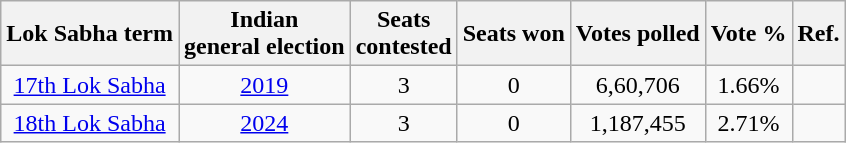<table class="wikitable sortable" style="text-align:center;">
<tr>
<th>Lok Sabha term</th>
<th>Indian<br>general election</th>
<th>Seats<br>contested</th>
<th>Seats won</th>
<th>Votes polled</th>
<th>Vote %</th>
<th>Ref.</th>
</tr>
<tr>
<td><a href='#'>17th Lok Sabha</a></td>
<td><a href='#'>2019</a></td>
<td>3</td>
<td>0</td>
<td>6,60,706</td>
<td>1.66%</td>
<td></td>
</tr>
<tr>
<td><a href='#'>18th Lok Sabha</a></td>
<td><a href='#'>2024</a></td>
<td>3</td>
<td>0</td>
<td>1,187,455</td>
<td>2.71%</td>
<td></td>
</tr>
</table>
